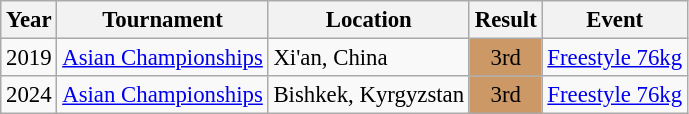<table class="wikitable" style="font-size:95%;">
<tr>
<th>Year</th>
<th>Tournament</th>
<th>Location</th>
<th>Result</th>
<th>Event</th>
</tr>
<tr>
<td>2019</td>
<td><a href='#'>Asian Championships</a></td>
<td>Xi'an, China</td>
<td align="center" bgcolor="cc9966">3rd</td>
<td><a href='#'>Freestyle 76kg</a></td>
</tr>
<tr>
<td>2024</td>
<td><a href='#'>Asian Championships</a></td>
<td>Bishkek, Kyrgyzstan</td>
<td align="center" bgcolor="cc9966">3rd</td>
<td><a href='#'>Freestyle 76kg</a></td>
</tr>
</table>
